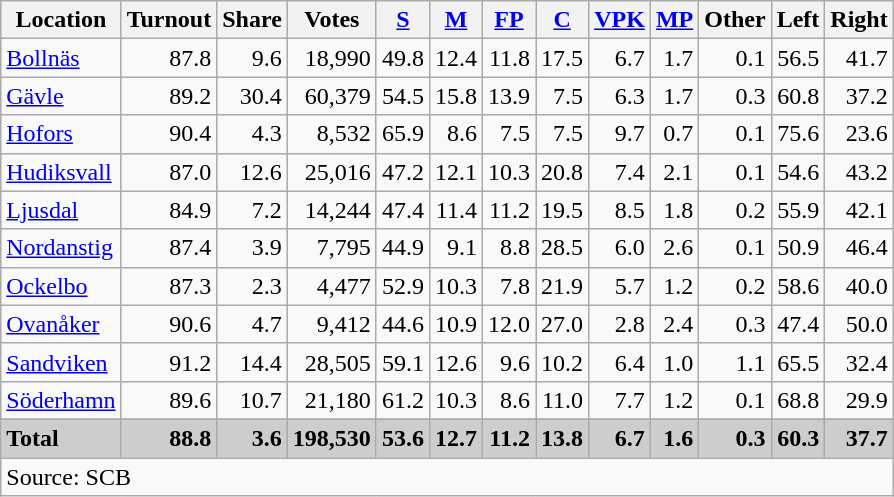<table class="wikitable sortable" style=text-align:right>
<tr>
<th>Location</th>
<th>Turnout</th>
<th>Share</th>
<th>Votes</th>
<th><a href='#'>S</a></th>
<th><a href='#'>M</a></th>
<th><a href='#'>FP</a></th>
<th><a href='#'>C</a></th>
<th><a href='#'>VPK</a></th>
<th><a href='#'>MP</a></th>
<th>Other</th>
<th>Left</th>
<th>Right</th>
</tr>
<tr>
<td align=left><a href='#'>Bollnäs</a></td>
<td>87.8</td>
<td>9.6</td>
<td>18,990</td>
<td>49.8</td>
<td>12.4</td>
<td>11.8</td>
<td>17.5</td>
<td>6.7</td>
<td>1.7</td>
<td>0.1</td>
<td>56.5</td>
<td>41.7</td>
</tr>
<tr>
<td align=left><a href='#'>Gävle</a></td>
<td>89.2</td>
<td>30.4</td>
<td>60,379</td>
<td>54.5</td>
<td>15.8</td>
<td>13.9</td>
<td>7.5</td>
<td>6.3</td>
<td>1.7</td>
<td>0.3</td>
<td>60.8</td>
<td>37.2</td>
</tr>
<tr>
<td align=left><a href='#'>Hofors</a></td>
<td>90.4</td>
<td>4.3</td>
<td>8,532</td>
<td>65.9</td>
<td>8.6</td>
<td>7.5</td>
<td>7.5</td>
<td>9.7</td>
<td>0.7</td>
<td>0.1</td>
<td>75.6</td>
<td>23.6</td>
</tr>
<tr>
<td align=left><a href='#'>Hudiksvall</a></td>
<td>87.0</td>
<td>12.6</td>
<td>25,016</td>
<td>47.2</td>
<td>12.1</td>
<td>10.3</td>
<td>20.8</td>
<td>7.4</td>
<td>2.1</td>
<td>0.1</td>
<td>54.6</td>
<td>43.2</td>
</tr>
<tr>
<td align=left><a href='#'>Ljusdal</a></td>
<td>84.9</td>
<td>7.2</td>
<td>14,244</td>
<td>47.4</td>
<td>11.4</td>
<td>11.2</td>
<td>19.5</td>
<td>8.5</td>
<td>1.8</td>
<td>0.2</td>
<td>55.9</td>
<td>42.1</td>
</tr>
<tr>
<td align=left><a href='#'>Nordanstig</a></td>
<td>87.4</td>
<td>3.9</td>
<td>7,795</td>
<td>44.9</td>
<td>9.1</td>
<td>8.8</td>
<td>28.5</td>
<td>6.0</td>
<td>2.6</td>
<td>0.1</td>
<td>50.9</td>
<td>46.4</td>
</tr>
<tr>
<td align=left><a href='#'>Ockelbo</a></td>
<td>87.3</td>
<td>2.3</td>
<td>4,477</td>
<td>52.9</td>
<td>10.3</td>
<td>7.8</td>
<td>21.9</td>
<td>5.7</td>
<td>1.2</td>
<td>0.2</td>
<td>58.6</td>
<td>40.0</td>
</tr>
<tr>
<td align=left><a href='#'>Ovanåker</a></td>
<td>90.6</td>
<td>4.7</td>
<td>9,412</td>
<td>44.6</td>
<td>10.9</td>
<td>12.0</td>
<td>27.0</td>
<td>2.8</td>
<td>2.4</td>
<td>0.3</td>
<td>47.4</td>
<td>50.0</td>
</tr>
<tr>
<td align=left><a href='#'>Sandviken</a></td>
<td>91.2</td>
<td>14.4</td>
<td>28,505</td>
<td>59.1</td>
<td>12.6</td>
<td>9.6</td>
<td>10.2</td>
<td>6.4</td>
<td>1.0</td>
<td>1.1</td>
<td>65.5</td>
<td>32.4</td>
</tr>
<tr>
<td align=left><a href='#'>Söderhamn</a></td>
<td>89.6</td>
<td>10.7</td>
<td>21,180</td>
<td>61.2</td>
<td>10.3</td>
<td>8.6</td>
<td>11.0</td>
<td>7.7</td>
<td>1.2</td>
<td>0.1</td>
<td>68.8</td>
<td>29.9</td>
</tr>
<tr>
</tr>
<tr style="background:#CDCDCD;">
<td align=left><strong>Total</strong></td>
<td><strong>88.8</strong></td>
<td><strong>3.6</strong></td>
<td><strong>198,530</strong></td>
<td><strong>53.6</strong></td>
<td><strong>12.7</strong></td>
<td><strong>11.2</strong></td>
<td><strong>13.8</strong></td>
<td><strong>6.7</strong></td>
<td><strong>1.6</strong></td>
<td><strong>0.3</strong></td>
<td><strong>60.3</strong></td>
<td><strong>37.7</strong></td>
</tr>
<tr>
<td align=left colspan=13>Source: SCB </td>
</tr>
</table>
